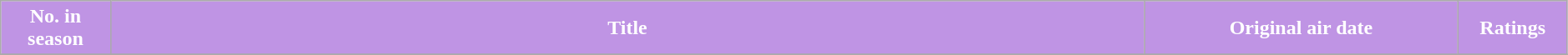<table class="wikitable plainrowheaders" style="width:99%;">
<tr>
<th scope="col" style="background-color: #BF94E4; color: #FFFFFF;" width=7%>No. in<br>season</th>
<th scope="col" style="background-color: #BF94E4; color: #FFFFFF;">Title</th>
<th scope="col" style="background-color: #BF94E4; color: #FFFFFF;" width=20%>Original air date</th>
<th scope="col" style="background-color: #BF94E4; color: #FFFFFF;" width=7%>Ratings</th>
</tr>
<tr>
</tr>
</table>
